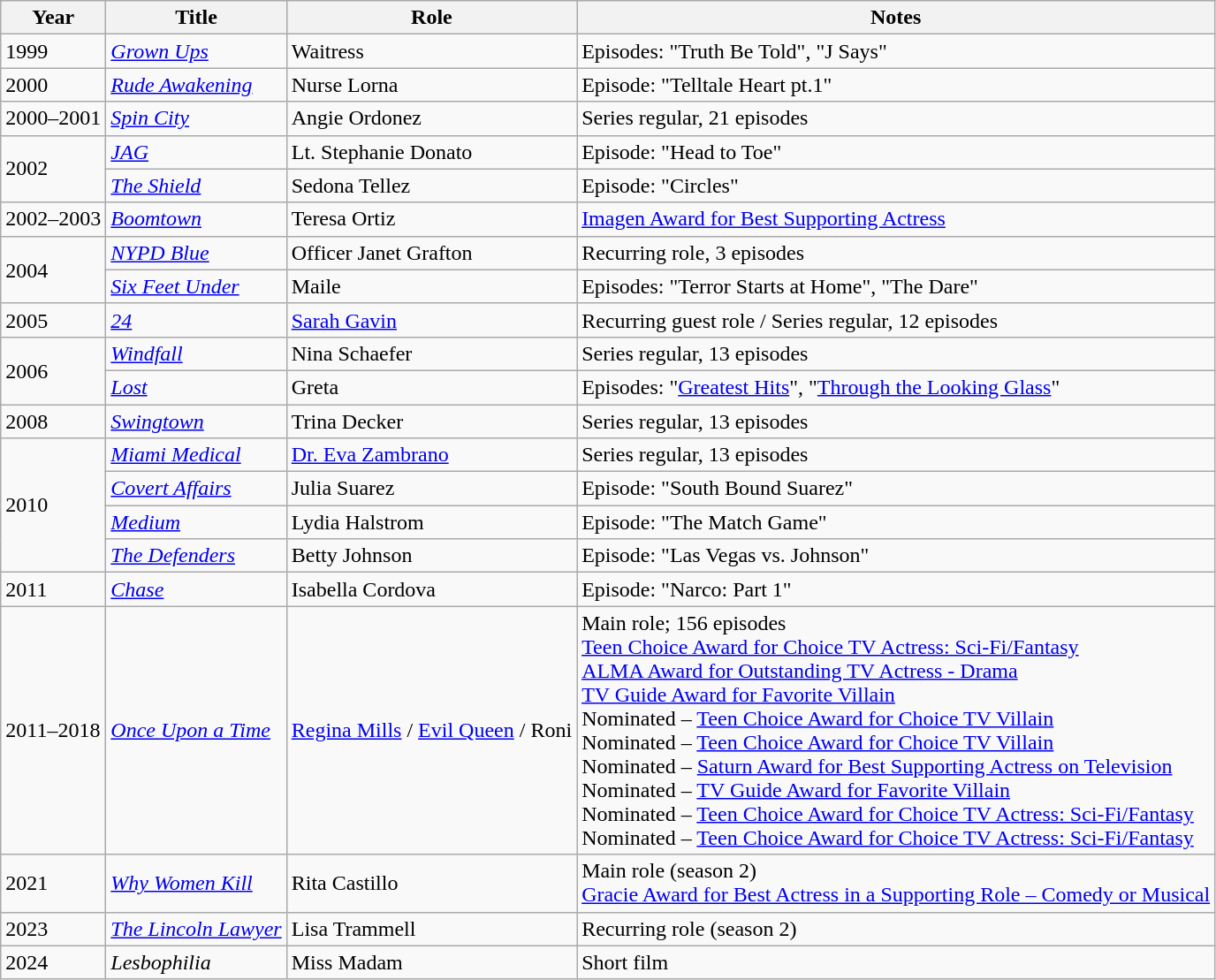<table class="wikitable sortable">
<tr>
<th>Year</th>
<th>Title</th>
<th>Role</th>
<th class="unsortable">Notes</th>
</tr>
<tr>
<td>1999</td>
<td><em><a href='#'>Grown Ups</a></em></td>
<td>Waitress</td>
<td>Episodes: "Truth Be Told", "J Says"</td>
</tr>
<tr>
<td>2000</td>
<td><em><a href='#'>Rude Awakening</a></em></td>
<td>Nurse Lorna</td>
<td>Episode: "Telltale Heart pt.1"</td>
</tr>
<tr>
<td>2000–2001</td>
<td><em><a href='#'>Spin City</a></em></td>
<td>Angie Ordonez</td>
<td>Series regular, 21 episodes</td>
</tr>
<tr>
<td rowspan="2">2002</td>
<td><em><a href='#'>JAG</a></em></td>
<td>Lt. Stephanie Donato</td>
<td>Episode: "Head to Toe"</td>
</tr>
<tr>
<td><em><a href='#'>The Shield</a></em></td>
<td>Sedona Tellez</td>
<td>Episode: "Circles"</td>
</tr>
<tr>
<td>2002–2003</td>
<td><em><a href='#'>Boomtown</a></em></td>
<td>Teresa Ortiz</td>
<td><a href='#'>Imagen Award for Best Supporting Actress</a></td>
</tr>
<tr>
<td rowspan="2">2004</td>
<td><em><a href='#'>NYPD Blue</a></em></td>
<td>Officer Janet Grafton</td>
<td>Recurring role, 3 episodes</td>
</tr>
<tr>
<td><em><a href='#'>Six Feet Under</a></em></td>
<td>Maile</td>
<td>Episodes: "Terror Starts at Home", "The Dare"</td>
</tr>
<tr>
<td>2005</td>
<td><em><a href='#'>24</a></em></td>
<td><a href='#'>Sarah Gavin</a></td>
<td>Recurring guest role / Series regular, 12 episodes</td>
</tr>
<tr>
<td rowspan="2">2006</td>
<td><em><a href='#'>Windfall</a></em></td>
<td>Nina Schaefer</td>
<td>Series regular, 13 episodes</td>
</tr>
<tr>
<td><em><a href='#'>Lost</a></em></td>
<td>Greta</td>
<td>Episodes: "<a href='#'>Greatest Hits</a>", "<a href='#'>Through the Looking Glass</a>"</td>
</tr>
<tr>
<td>2008</td>
<td><em><a href='#'>Swingtown</a></em></td>
<td>Trina Decker</td>
<td>Series regular, 13 episodes</td>
</tr>
<tr>
<td rowspan="4">2010</td>
<td><em><a href='#'>Miami Medical</a></em></td>
<td><a href='#'>Dr. Eva Zambrano</a></td>
<td>Series regular, 13 episodes</td>
</tr>
<tr>
<td><em><a href='#'>Covert Affairs</a></em></td>
<td>Julia Suarez</td>
<td>Episode: "South Bound Suarez"</td>
</tr>
<tr>
<td><em><a href='#'>Medium</a></em></td>
<td>Lydia Halstrom</td>
<td>Episode: "The Match Game"</td>
</tr>
<tr>
<td><em><a href='#'>The Defenders</a></em></td>
<td>Betty Johnson</td>
<td>Episode: "Las Vegas vs. Johnson"</td>
</tr>
<tr>
<td>2011</td>
<td><em><a href='#'>Chase</a></em></td>
<td>Isabella Cordova</td>
<td>Episode: "Narco: Part 1"</td>
</tr>
<tr>
<td>2011–2018</td>
<td><em><a href='#'>Once Upon a Time</a></em></td>
<td><a href='#'>Regina Mills</a> / <a href='#'>Evil Queen</a> / Roni</td>
<td>Main role; 156 episodes <br><a href='#'>Teen Choice Award for Choice TV Actress: Sci-Fi/Fantasy</a><br><a href='#'>ALMA Award for Outstanding TV Actress - Drama</a><br><a href='#'>TV Guide Award for Favorite Villain</a><br>Nominated – <a href='#'>Teen Choice Award for Choice TV Villain</a><br>Nominated – <a href='#'>Teen Choice Award for Choice TV Villain</a><br>Nominated – <a href='#'>Saturn Award for Best Supporting Actress on Television</a><br>Nominated – <a href='#'>TV Guide Award for Favorite Villain</a><br>Nominated – <a href='#'>Teen Choice Award for Choice TV Actress: Sci-Fi/Fantasy</a><br>Nominated – <a href='#'>Teen Choice Award for Choice TV Actress: Sci-Fi/Fantasy</a></td>
</tr>
<tr>
<td>2021</td>
<td><em><a href='#'>Why Women Kill</a></em></td>
<td>Rita Castillo</td>
<td>Main role (season 2)<br><a href='#'>Gracie Award for Best Actress in a Supporting Role – Comedy or Musical</a></td>
</tr>
<tr>
<td>2023</td>
<td><em><a href='#'>The Lincoln Lawyer</a></em></td>
<td>Lisa Trammell</td>
<td>Recurring role (season 2)</td>
</tr>
<tr>
<td>2024</td>
<td><em>Lesbophilia</em></td>
<td>Miss Madam</td>
<td>Short film</td>
</tr>
</table>
